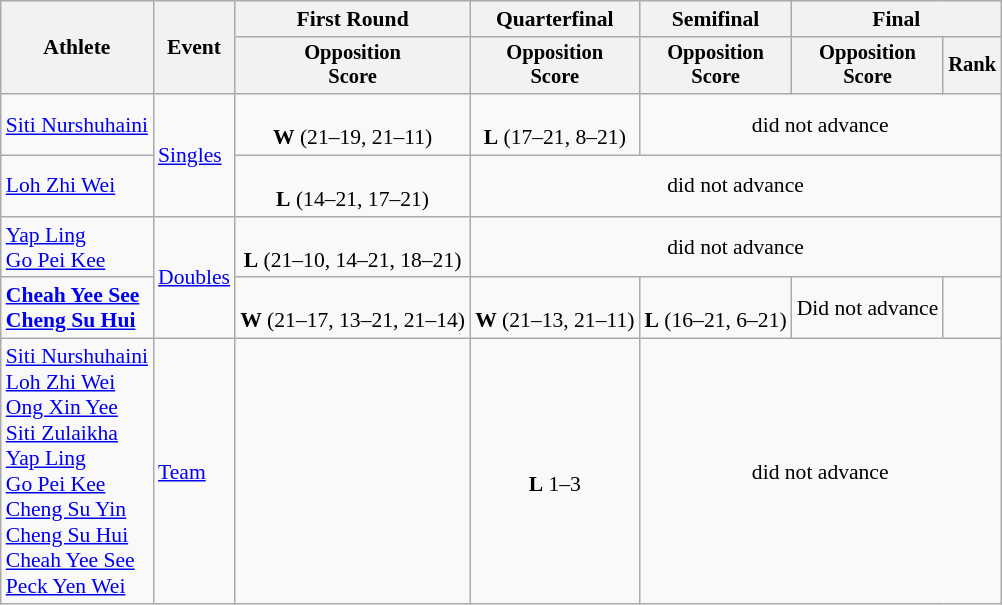<table class="wikitable" style="font-size:90%">
<tr>
<th rowspan=2>Athlete</th>
<th rowspan=2>Event</th>
<th>First Round</th>
<th>Quarterfinal</th>
<th>Semifinal</th>
<th colspan=2>Final</th>
</tr>
<tr style="font-size:95%">
<th>Opposition<br>Score</th>
<th>Opposition<br>Score</th>
<th>Opposition<br>Score</th>
<th>Opposition<br>Score</th>
<th>Rank</th>
</tr>
<tr align=center>
<td align=left><a href='#'>Siti Nurshuhaini</a></td>
<td rowspan=2 align="left"><a href='#'>Singles</a></td>
<td><br><strong>W</strong> (21–19, 21–11)</td>
<td><br><strong>L</strong> (17–21, 8–21)</td>
<td colspan=3>did not advance</td>
</tr>
<tr align=center>
<td align=left><a href='#'>Loh Zhi Wei</a></td>
<td><br><strong>L</strong> (14–21, 17–21)</td>
<td colspan=4>did not advance</td>
</tr>
<tr align=center>
<td align=left><a href='#'>Yap Ling</a><br><a href='#'>Go Pei Kee</a></td>
<td rowspan=2 align="left"><a href='#'>Doubles</a></td>
<td><br><strong>L</strong> (21–10, 14–21, 18–21)</td>
<td colspan=4>did not advance</td>
</tr>
<tr align=center>
<td align=left><strong><a href='#'>Cheah Yee See</a><br><a href='#'>Cheng Su Hui</a></strong></td>
<td><br><strong>W</strong> (21–17, 13–21, 21–14)</td>
<td><br><strong>W</strong> (21–13, 21–11)</td>
<td><br><strong>L</strong> (16–21, 6–21)</td>
<td>Did not advance</td>
<td></td>
</tr>
<tr align=center>
<td align=left><a href='#'>Siti Nurshuhaini</a><br><a href='#'>Loh Zhi Wei</a><br><a href='#'>Ong Xin Yee</a><br><a href='#'>Siti Zulaikha</a><br><a href='#'>Yap Ling</a><br><a href='#'>Go Pei Kee</a><br><a href='#'>Cheng Su Yin</a><br><a href='#'>Cheng Su Hui</a><br><a href='#'>Cheah Yee See</a><br><a href='#'>Peck Yen Wei</a></td>
<td rowspan=2 align="left"><a href='#'>Team</a></td>
<td></td>
<td><br><strong>L</strong> 1–3</td>
<td colspan=3>did not advance</td>
</tr>
</table>
